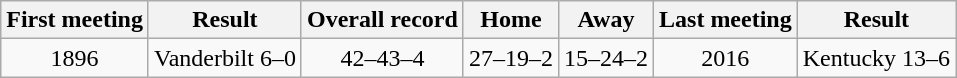<table class="wikitable">
<tr align="center">
<th>First meeting</th>
<th>Result</th>
<th>Overall record</th>
<th>Home</th>
<th>Away</th>
<th>Last meeting</th>
<th>Result</th>
</tr>
<tr align="center">
<td>1896</td>
<td>Vanderbilt 6–0</td>
<td>42–43–4</td>
<td>27–19–2</td>
<td>15–24–2</td>
<td>2016</td>
<td>Kentucky 13–6</td>
</tr>
</table>
